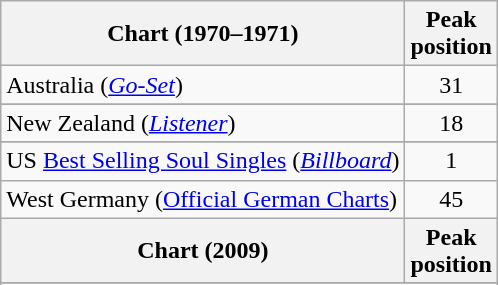<table class="wikitable sortable">
<tr>
<th>Chart (1970–1971)</th>
<th>Peak <br>position</th>
</tr>
<tr>
<td align="left">Australia (<em><a href='#'>Go-Set</a></em>)</td>
<td style="text-align:center;">31</td>
</tr>
<tr>
</tr>
<tr>
</tr>
<tr>
<td align="left">New Zealand (<em><a href='#'>Listener</a></em>)</td>
<td style="text-align:center;">18</td>
</tr>
<tr>
</tr>
<tr>
</tr>
<tr>
</tr>
<tr>
<td scope="row">US <a href='#'>Best Selling Soul Singles</a> (<em><a href='#'>Billboard</a></em>)</td>
<td align="center">1</td>
</tr>
<tr>
<td align="left">West Germany (<a href='#'>Official German Charts</a>)</td>
<td style="text-align:center;">45</td>
</tr>
<tr>
<th>Chart (2009)</th>
<th>Peak <br>position</th>
</tr>
<tr>
</tr>
<tr>
</tr>
<tr>
</tr>
<tr>
</tr>
</table>
